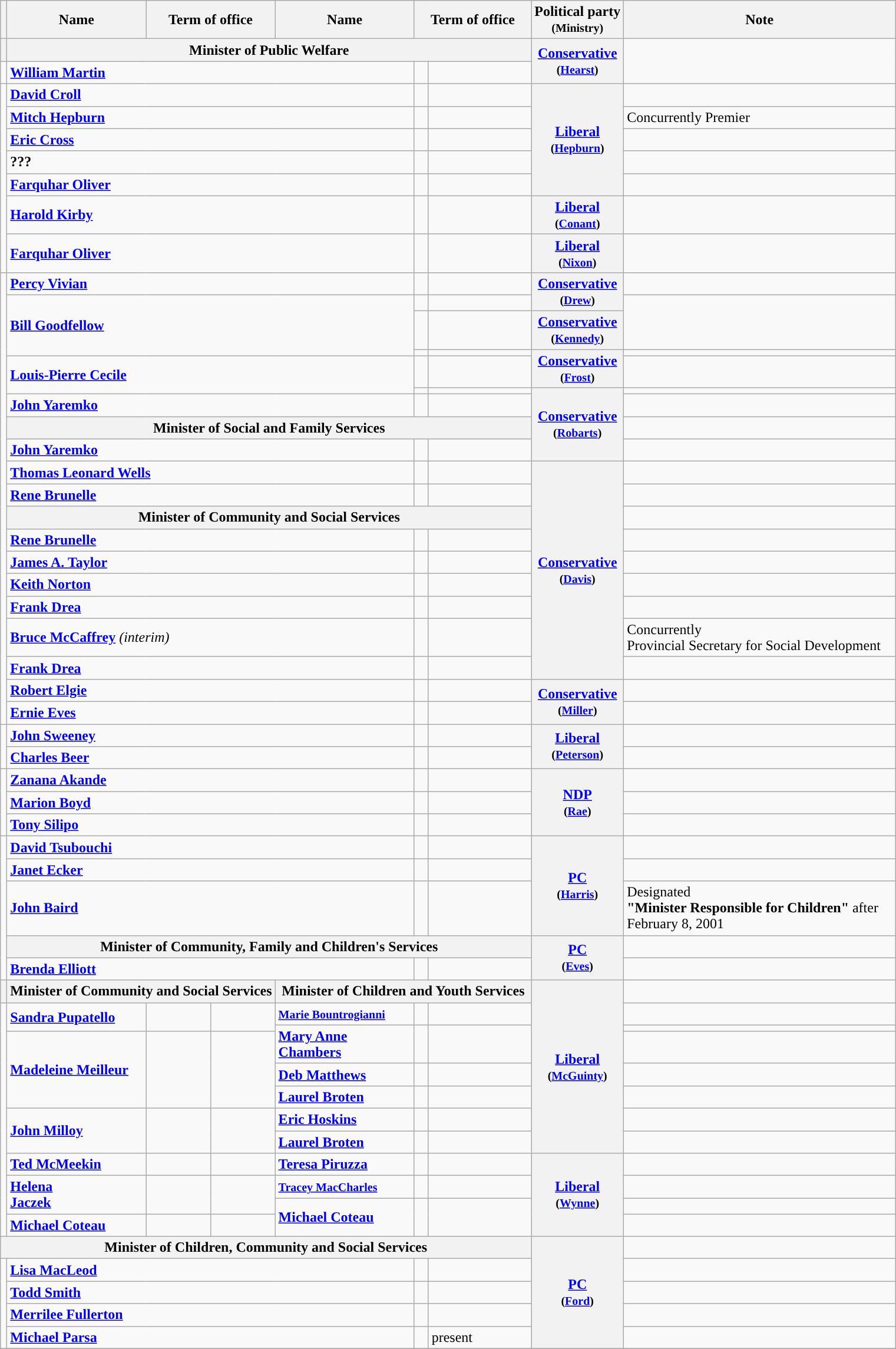<table class="wikitable">
<tr>
<th></th>
<th style="width: 150px;">Name</th>
<th colspan=2; style="width: 125px;">Term of office</th>
<th style="width: 150px;">Name</th>
<th colspan=2; style="width: 125px;">Term of office</th>
<th>Political party<br><small>(Ministry)</small></th>
<th style="width: 300px;">Note</th>
</tr>
<tr>
<th></th>
<th colspan=6>Minister of Public Welfare</th>
<th rowspan=2; style="background:"><a href='#'>Conservative</a><br><small>(<a href='#'>Hearst</a>)</small></th>
</tr>
<tr>
<td rowspan=1 style="background:"></td>
<td colspan=4><strong><a href='#'>William Martin</a></strong></td>
<td></td>
<td></td>
</tr>
<tr>
<td rowspan=7; style="background:"></td>
<td colspan=4><strong><a href='#'>David Croll</a></strong></td>
<td></td>
<td></td>
<th rowspan=5; style="background:"><a href='#'>Liberal</a><br><small>(<a href='#'>Hepburn</a>)</small></th>
<td></td>
</tr>
<tr>
<td colspan=4><strong><a href='#'>Mitch Hepburn</a></strong></td>
<td></td>
<td></td>
<td>Concurrently Premier</td>
</tr>
<tr>
<td colspan=4><strong><a href='#'>Eric Cross</a></strong></td>
<td></td>
<td></td>
<td></td>
</tr>
<tr>
<td colspan=4><strong>???</strong></td>
<td></td>
<td></td>
<td></td>
</tr>
<tr>
<td colspan=4><strong><a href='#'>Farquhar Oliver</a></strong></td>
<td></td>
<td></td>
<td></td>
</tr>
<tr>
<td colspan=4><strong><a href='#'>Harold Kirby</a></strong></td>
<td></td>
<td></td>
<th style="background:"><a href='#'>Liberal</a><br><small>(<a href='#'>Conant</a>)</small></th>
<td></td>
</tr>
<tr>
<td colspan=4><strong><a href='#'>Farquhar Oliver</a></strong></td>
<td></td>
<td></td>
<th style="background:"><a href='#'>Liberal</a><br><small>(<a href='#'>Nixon</a>)</small></th>
<td></td>
</tr>
<tr>
<td rowspan=20; style="background:"></td>
<td colspan=4><strong><a href='#'>Percy Vivian</a></strong></td>
<td></td>
<td></td>
<th rowspan=2; style="background:"><a href='#'>Conservative</a><br><small>(<a href='#'>Drew</a>)</small></th>
<td></td>
</tr>
<tr>
<td rowspan=3; colspan=4><strong><a href='#'>Bill Goodfellow</a></strong></td>
<td></td>
<td></td>
</tr>
<tr>
<td></td>
<td></td>
<th rowspan=1; style="background:"><a href='#'>Conservative</a><br><small>(<a href='#'>Kennedy</a>)</small></th>
</tr>
<tr>
<td></td>
<td></td>
<th rowspan=2; style="background:"><a href='#'>Conservative</a><br><small>(<a href='#'>Frost</a>)</small></th>
<td></td>
</tr>
<tr>
<td rowspan=2; colspan=4><strong><a href='#'>Louis-Pierre Cecile</a></strong></td>
<td></td>
<td></td>
<td></td>
</tr>
<tr>
<td></td>
<td></td>
<th rowspan=4; style="background:"><a href='#'>Conservative</a><br><small>(<a href='#'>Robarts</a>)</small></th>
<td></td>
</tr>
<tr>
<td colspan=4><strong><a href='#'>John Yaremko</a></strong></td>
<td></td>
<td></td>
<td></td>
</tr>
<tr>
<th colspan=6>Minister of Social and Family Services</th>
</tr>
<tr>
<td colspan=4><strong><a href='#'>John Yaremko</a></strong></td>
<td></td>
<td></td>
<td></td>
</tr>
<tr>
<td colspan=4><strong><a href='#'>Thomas Leonard Wells</a></strong></td>
<td></td>
<td></td>
<th rowspan=9; style="background:"><a href='#'>Conservative</a><br><small>(<a href='#'>Davis</a>)</small></th>
</tr>
<tr>
<td colspan=4><strong><a href='#'>Rene Brunelle</a></strong></td>
<td></td>
<td></td>
<td></td>
</tr>
<tr>
<th colspan=6>Minister of Community and Social Services</th>
</tr>
<tr>
<td colspan=4><strong><a href='#'>Rene Brunelle</a></strong></td>
<td></td>
<td></td>
<td></td>
</tr>
<tr>
<td colspan = 4><strong><a href='#'>James A. Taylor</a></strong></td>
<td></td>
<td></td>
<td></td>
</tr>
<tr>
<td colspan = 4><strong><a href='#'>Keith Norton</a></strong></td>
<td></td>
<td></td>
<td></td>
</tr>
<tr>
<td colspan = 4><strong><a href='#'>Frank Drea</a></strong></td>
<td></td>
<td></td>
<td></td>
</tr>
<tr>
<td colspan = 4><strong><a href='#'>Bruce McCaffrey</a></strong> <em>(interim)</em></td>
<td></td>
<td></td>
<td>Concurrently <br> Provincial Secretary for Social Development</td>
</tr>
<tr>
<td colspan = 4><strong><a href='#'>Frank Drea</a></strong></td>
<td></td>
<td></td>
<td></td>
</tr>
<tr>
<td colspan=4><strong><a href='#'>Robert Elgie</a></strong></td>
<td></td>
<td></td>
<th rowspan=2; style="background:"><a href='#'>Conservative</a><br><small>(<a href='#'>Miller</a>)</small></th>
</tr>
<tr>
<td colspan = 4><strong><a href='#'>Ernie Eves</a></strong></td>
<td></td>
<td></td>
<td></td>
</tr>
<tr>
<td rowspan=2; style="background:"></td>
<td colspan=4><strong><a href='#'>John Sweeney</a></strong></td>
<td></td>
<td></td>
<th rowspan=2; style="background:"><a href='#'>Liberal</a><br><small>(<a href='#'>Peterson</a>)</small></th>
</tr>
<tr>
<td colspan = 4><strong><a href='#'>Charles Beer</a></strong></td>
<td></td>
<td></td>
<td></td>
</tr>
<tr>
<td rowspan=3; style="background:"></td>
<td colspan=4><strong><a href='#'>Zanana Akande</a></strong></td>
<td></td>
<td></td>
<th rowspan=3; style="background:"><a href='#'>NDP</a><br><small>(<a href='#'>Rae</a>)</small></th>
</tr>
<tr>
<td colspan = 4><strong><a href='#'>Marion Boyd</a></strong></td>
<td></td>
<td></td>
<td></td>
</tr>
<tr>
<td colspan = 4><strong><a href='#'>Tony Silipo</a></strong></td>
<td></td>
<td></td>
<td></td>
</tr>
<tr>
<td rowspan=5; style="background:"></td>
<td colspan=4><strong><a href='#'>David Tsubouchi</a></strong></td>
<td></td>
<td></td>
<th rowspan=3; style="background:"><a href='#'>PC</a><br><small>(<a href='#'>Harris</a>)</small></th>
</tr>
<tr>
<td colspan = 4><strong><a href='#'>Janet Ecker</a></strong></td>
<td></td>
<td></td>
<td></td>
</tr>
<tr>
<td colspan = 4><strong><a href='#'>John Baird</a></strong></td>
<td></td>
<td></td>
<td>Designated <br><strong>"Minister Responsible for Children"</strong> after February 8, 2001</td>
</tr>
<tr>
<th colspan=6>Minister of Community, Family and Children's Services</th>
<th rowspan=2; style="background:"><a href='#'>PC</a><br><small>(<a href='#'>Eves</a>)</small></th>
</tr>
<tr>
<td colspan=4><strong><a href='#'>Brenda Elliott</a></strong></td>
<td></td>
<td></td>
<td></td>
</tr>
<tr>
<th></th>
<th colspan=3>Minister of Community and Social Services</th>
<th colspan=3>Minister of Children and Youth Services</th>
<th rowspan=8; style="background:"><a href='#'>Liberal</a><br><small>(<a href='#'>McGuinty</a>)</small></th>
</tr>
<tr>
<td rowspan=11; style="background:"></td>
<td rowspan=2><strong><a href='#'>Sandra Pupatello</a></strong></td>
<td rowspan=2></td>
<td rowspan=2></td>
<td><small><strong><a href='#'>Marie Bountrogianni</a></strong></small></td>
<td></td>
<td></td>
<td></td>
</tr>
<tr>
<td rowspan=2><strong><a href='#'>Mary Anne Chambers</a></strong></td>
<td rowspan=2></td>
<td rowspan=2></td>
<td></td>
</tr>
<tr>
<td rowspan=3><strong><a href='#'>Madeleine Meilleur</a></strong></td>
<td rowspan=3></td>
<td rowspan=3></td>
<td></td>
</tr>
<tr>
<td><strong><a href='#'>Deb Matthews</a></strong></td>
<td></td>
<td></td>
<td></td>
</tr>
<tr>
<td><strong><a href='#'>Laurel Broten</a></strong></td>
<td></td>
<td></td>
<td></td>
</tr>
<tr>
<td rowspan=2><strong><a href='#'>John Milloy</a></strong></td>
<td rowspan=2></td>
<td rowspan=2></td>
<td><strong><a href='#'>Eric Hoskins</a></strong></td>
<td></td>
<td></td>
<td></td>
</tr>
<tr>
<td><strong><a href='#'>Laurel Broten</a></strong></td>
<td></td>
<td></td>
<td></td>
</tr>
<tr>
<td><strong><a href='#'>Ted McMeekin</a></strong></td>
<td></td>
<td></td>
<td><strong><a href='#'>Teresa Piruzza</a></strong></td>
<td></td>
<td></td>
<th rowspan=4; style="background:"><a href='#'>Liberal</a><br><small>(<a href='#'>Wynne</a>)</small></th>
</tr>
<tr>
<td rowspan=2><strong><a href='#'>Helena <br> Jaczek</a></strong></td>
<td rowspan=2></td>
<td rowspan=2></td>
<td><small><strong><a href='#'>Tracey MacCharles</a></strong></small></td>
<td></td>
<td></td>
<td></td>
</tr>
<tr>
<td rowspan=2><strong><a href='#'>Michael Coteau</a></strong></td>
<td rowspan=2></td>
<td rowspan=2></td>
<td></td>
</tr>
<tr>
<td><strong><a href='#'>Michael Coteau</a></strong></td>
<td></td>
<td></td>
<td></td>
</tr>
<tr>
<th colspan=7>Minister of Children, Community and Social Services</th>
<th rowspan=5; style="background:"><a href='#'>PC</a><br><small>(<a href='#'>Ford</a>)</small></th>
</tr>
<tr>
<td rowspan=4; style="background:"></td>
<td colspan=4><strong><a href='#'>Lisa MacLeod</a></strong></td>
<td></td>
<td></td>
<td></td>
</tr>
<tr>
<td colspan=4><strong><a href='#'>Todd Smith</a></strong></td>
<td></td>
<td></td>
<td></td>
</tr>
<tr>
<td colspan=4><strong><a href='#'>Merrilee Fullerton</a></strong></td>
<td></td>
<td></td>
<td></td>
</tr>
<tr>
<td colspan=4><strong><a href='#'>Michael Parsa</a></strong></td>
<td></td>
<td>present</td>
<td></td>
</tr>
<tr>
</tr>
</table>
